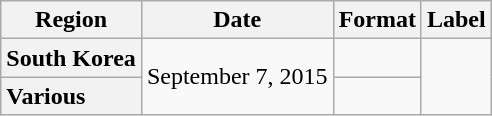<table class="wikitable plainrowheaders">
<tr>
<th>Region</th>
<th>Date</th>
<th>Format</th>
<th>Label</th>
</tr>
<tr>
<th scope="row" style="text-align:left;">South Korea</th>
<td rowspan="2">September 7, 2015</td>
<td></td>
<td rowspan="2"></td>
</tr>
<tr>
<th scope="row" style="text-align:left;">Various</th>
<td></td>
</tr>
</table>
